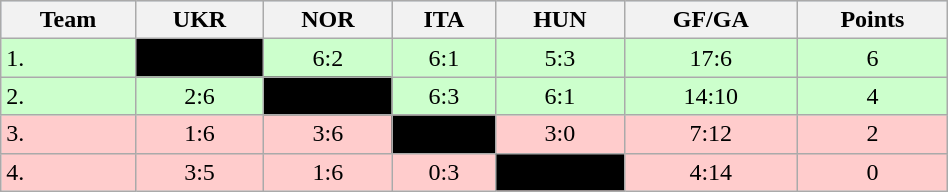<table class="wikitable" bgcolor="#EFEFFF" width="50%">
<tr bgcolor="#BCD2EE">
<th>Team</th>
<th>UKR</th>
<th>NOR</th>
<th>ITA</th>
<th>HUN</th>
<th>GF/GA</th>
<th>Points</th>
</tr>
<tr bgcolor="#ccffcc" align="center">
<td align="left">1. </td>
<td style="background:#000000;"></td>
<td>6:2</td>
<td>6:1</td>
<td>5:3</td>
<td>17:6</td>
<td>6</td>
</tr>
<tr bgcolor="#ccffcc" align="center">
<td align="left">2. </td>
<td>2:6</td>
<td style="background:#000000;"></td>
<td>6:3</td>
<td>6:1</td>
<td>14:10</td>
<td>4</td>
</tr>
<tr bgcolor="#ffcccc" align="center">
<td align="left">3. </td>
<td>1:6</td>
<td>3:6</td>
<td style="background:#000000;"></td>
<td>3:0</td>
<td>7:12</td>
<td>2</td>
</tr>
<tr bgcolor="#ffcccc" align="center">
<td align="left">4. </td>
<td>3:5</td>
<td>1:6</td>
<td>0:3</td>
<td style="background:#000000;"></td>
<td>4:14</td>
<td>0</td>
</tr>
</table>
